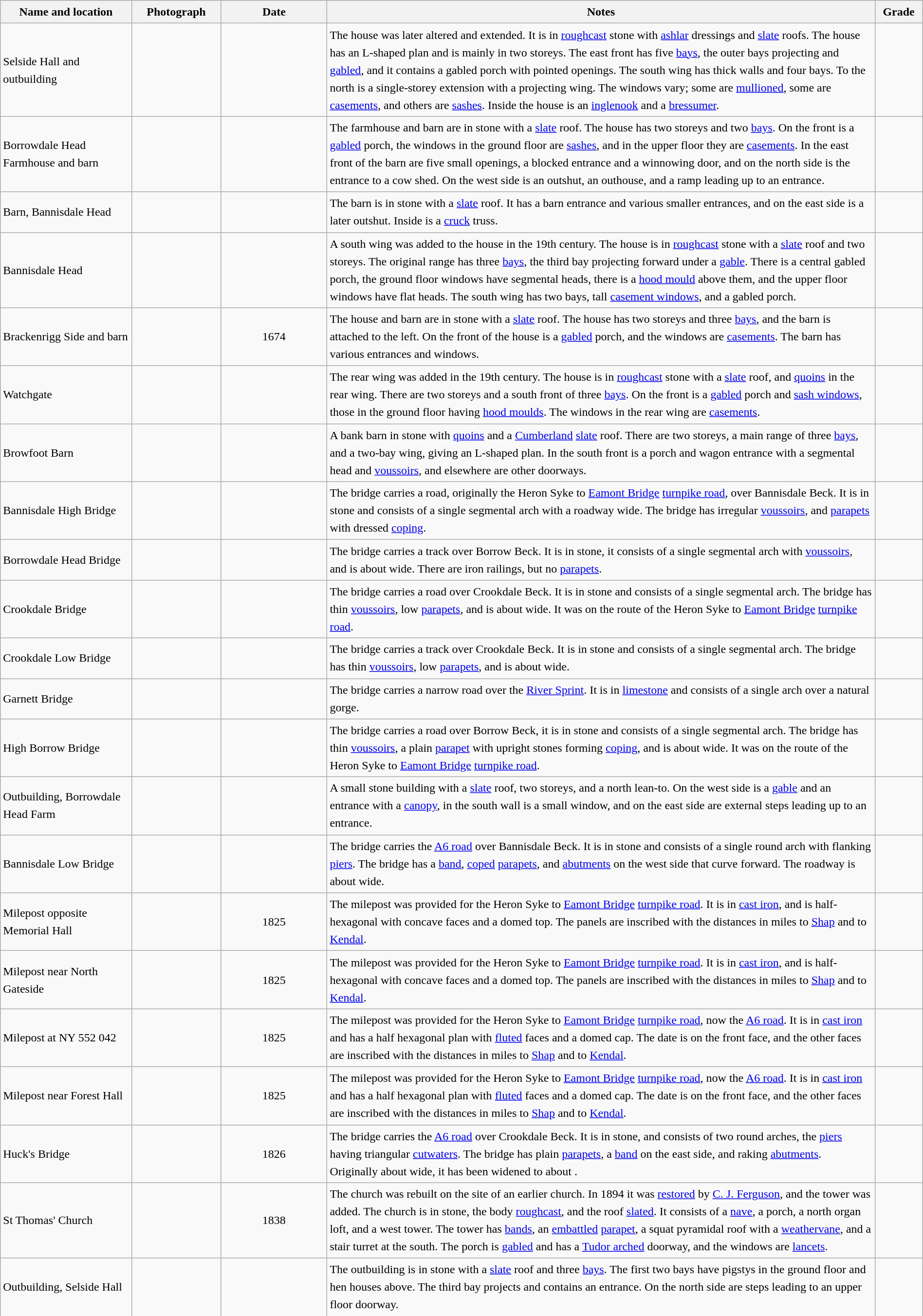<table class="wikitable sortable plainrowheaders" style="width:100%; border:0; text-align:left; line-height:150%;">
<tr>
<th scope="col"  style="width:150px">Name and location</th>
<th scope="col"  style="width:100px" class="unsortable">Photograph</th>
<th scope="col"  style="width:120px">Date</th>
<th scope="col"  style="width:650px" class="unsortable">Notes</th>
<th scope="col"  style="width:50px">Grade</th>
</tr>
<tr>
<td>Selside Hall and outbuilding<br><small></small></td>
<td></td>
<td align="center"></td>
<td>The house was later altered and extended.  It is in <a href='#'>roughcast</a> stone with <a href='#'>ashlar</a> dressings and <a href='#'>slate</a> roofs.  The house has an L-shaped plan and is mainly in two storeys.  The east front has five <a href='#'>bays</a>, the outer bays projecting and <a href='#'>gabled</a>, and it contains a gabled porch with pointed openings.  The south wing has thick walls and four bays.  To the north is a single-storey extension with a projecting wing.  The windows vary; some are <a href='#'>mullioned</a>, some are <a href='#'>casements</a>, and others are <a href='#'>sashes</a>.  Inside the house is an <a href='#'>inglenook</a> and a <a href='#'>bressumer</a>.</td>
<td align="center" ></td>
</tr>
<tr>
<td>Borrowdale Head Farmhouse and barn<br><small></small></td>
<td></td>
<td align="center"></td>
<td>The farmhouse and barn are in stone with a <a href='#'>slate</a> roof.  The house has two storeys and two <a href='#'>bays</a>.  On the front is a <a href='#'>gabled</a> porch, the windows in the ground floor are <a href='#'>sashes</a>, and in the upper floor they are <a href='#'>casements</a>.  In the east front of the barn are five small openings, a blocked entrance and a winnowing door, and on the north side is the entrance to a cow shed.  On the west side is an outshut, an outhouse, and a ramp leading up to an entrance.</td>
<td align="center" ></td>
</tr>
<tr>
<td>Barn, Bannisdale Head<br><small></small></td>
<td></td>
<td align="center"></td>
<td>The barn is in stone with a <a href='#'>slate</a> roof.  It has a barn entrance and various smaller entrances, and on the east side is a later outshut.  Inside is a <a href='#'>cruck</a> truss.</td>
<td align="center" ></td>
</tr>
<tr>
<td>Bannisdale Head<br><small></small></td>
<td></td>
<td align="center"></td>
<td>A south wing was added to the house in the 19th century.  The house is in <a href='#'>roughcast</a> stone with a <a href='#'>slate</a> roof and two storeys.  The original range has three <a href='#'>bays</a>, the third bay projecting forward under a <a href='#'>gable</a>.  There is a central gabled porch, the ground floor windows have segmental heads, there is a <a href='#'>hood mould</a> above them, and the upper floor windows have flat heads.  The south wing has two bays, tall <a href='#'>casement windows</a>, and a gabled porch.</td>
<td align="center" ></td>
</tr>
<tr>
<td>Brackenrigg Side and barn<br><small></small></td>
<td></td>
<td align="center">1674</td>
<td>The house and barn are in stone with a <a href='#'>slate</a> roof.  The house has two storeys and three <a href='#'>bays</a>, and the barn is attached to the left.  On the front of the house is a <a href='#'>gabled</a> porch, and the windows are <a href='#'>casements</a>.  The barn has various entrances and windows.</td>
<td align="center" ></td>
</tr>
<tr>
<td>Watchgate<br><small></small></td>
<td></td>
<td align="center"></td>
<td>The rear wing was added in the 19th century.  The house is in <a href='#'>roughcast</a> stone with a <a href='#'>slate</a> roof, and <a href='#'>quoins</a> in the rear wing.  There are two storeys and a south front of three <a href='#'>bays</a>.  On the front is a <a href='#'>gabled</a> porch and <a href='#'>sash windows</a>, those in the ground floor having <a href='#'>hood moulds</a>.  The windows in the rear wing are <a href='#'>casements</a>.</td>
<td align="center" ></td>
</tr>
<tr>
<td>Browfoot Barn<br><small></small></td>
<td></td>
<td align="center"></td>
<td>A bank barn in stone with <a href='#'>quoins</a> and a <a href='#'>Cumberland</a> <a href='#'>slate</a> roof.  There are two storeys, a main range of three <a href='#'>bays</a>, and a two-bay wing, giving an L-shaped plan.  In the south front is a porch and wagon entrance with a segmental head and <a href='#'>voussoirs</a>, and elsewhere are other doorways.</td>
<td align="center" ></td>
</tr>
<tr>
<td>Bannisdale High Bridge<br><small></small></td>
<td></td>
<td align="center"></td>
<td>The bridge carries a road, originally the Heron Syke to <a href='#'>Eamont Bridge</a> <a href='#'>turnpike road</a>, over Bannisdale Beck.  It is in stone and consists of a single segmental arch with a roadway  wide.  The bridge has irregular <a href='#'>voussoirs</a>, and <a href='#'>parapets</a> with dressed <a href='#'>coping</a>.</td>
<td align="center" ></td>
</tr>
<tr>
<td>Borrowdale Head Bridge<br><small></small></td>
<td></td>
<td align="center"></td>
<td>The bridge carries a track over Borrow Beck.  It is in stone, it consists of a single segmental arch with <a href='#'>voussoirs</a>, and is about  wide.  There are iron railings, but no <a href='#'>parapets</a>.</td>
<td align="center" ></td>
</tr>
<tr>
<td>Crookdale Bridge<br><small></small></td>
<td></td>
<td align="center"></td>
<td>The bridge carries a road over Crookdale Beck.  It is in stone and consists of a single segmental arch.  The bridge has thin <a href='#'>voussoirs</a>, low <a href='#'>parapets</a>, and is about  wide.  It was on the route of the Heron Syke to <a href='#'>Eamont Bridge</a> <a href='#'>turnpike road</a>.</td>
<td align="center" ></td>
</tr>
<tr>
<td>Crookdale Low Bridge<br><small></small></td>
<td></td>
<td align="center"></td>
<td>The bridge carries a track over Crookdale Beck.  It is in stone and consists of a single segmental arch.  The bridge has thin <a href='#'>voussoirs</a>, low <a href='#'>parapets</a>, and is about  wide.</td>
<td align="center" ></td>
</tr>
<tr>
<td>Garnett Bridge<br><small></small></td>
<td></td>
<td align="center"></td>
<td>The bridge carries a narrow road over the <a href='#'>River Sprint</a>.  It is in <a href='#'>limestone</a> and consists of a single arch over a natural gorge.</td>
<td align="center" ></td>
</tr>
<tr>
<td>High Borrow Bridge<br><small></small></td>
<td></td>
<td align="center"></td>
<td>The bridge carries a road over Borrow Beck, it is in stone and consists of a single segmental arch.  The bridge has thin <a href='#'>voussoirs</a>, a plain <a href='#'>parapet</a> with upright stones forming <a href='#'>coping</a>, and is about  wide.  It was on the route of the Heron Syke to <a href='#'>Eamont Bridge</a> <a href='#'>turnpike road</a>.</td>
<td align="center" ></td>
</tr>
<tr>
<td>Outbuilding, Borrowdale Head Farm<br><small></small></td>
<td></td>
<td align="center"></td>
<td>A small stone building with a <a href='#'>slate</a> roof, two storeys, and a north lean-to.  On the west side is a <a href='#'>gable</a> and an entrance with a <a href='#'>canopy</a>, in the south wall is a small window, and on the east side are external steps leading up to an entrance.</td>
<td align="center" ></td>
</tr>
<tr>
<td>Bannisdale Low Bridge<br><small></small></td>
<td></td>
<td align="center"></td>
<td>The bridge carries the <a href='#'>A6 road</a> over Bannisdale Beck.  It is in stone and consists of a single round arch with flanking <a href='#'>piers</a>.  The bridge has a <a href='#'>band</a>, <a href='#'>coped</a> <a href='#'>parapets</a>, and <a href='#'>abutments</a> on the west side that curve forward.  The roadway is about  wide.</td>
<td align="center" ></td>
</tr>
<tr>
<td>Milepost opposite Memorial Hall<br><small></small></td>
<td></td>
<td align="center">1825</td>
<td>The milepost was provided for the Heron Syke to <a href='#'>Eamont Bridge</a> <a href='#'>turnpike road</a>.  It is in <a href='#'>cast iron</a>, and is half-hexagonal with concave faces and a domed top.  The panels are inscribed with the distances in miles to <a href='#'>Shap</a> and to <a href='#'>Kendal</a>.</td>
<td align="center" ></td>
</tr>
<tr>
<td>Milepost near North Gateside<br><small></small></td>
<td></td>
<td align="center">1825</td>
<td>The milepost was provided for the Heron Syke to <a href='#'>Eamont Bridge</a> <a href='#'>turnpike road</a>.  It is in <a href='#'>cast iron</a>, and is half-hexagonal with concave faces and a domed top.  The panels are inscribed with the distances in miles to <a href='#'>Shap</a> and to <a href='#'>Kendal</a>.</td>
<td align="center" ></td>
</tr>
<tr>
<td>Milepost at NY 552 042<br><small></small></td>
<td></td>
<td align="center">1825</td>
<td>The milepost was provided for the Heron Syke to <a href='#'>Eamont Bridge</a> <a href='#'>turnpike road</a>, now the <a href='#'>A6 road</a>.  It is in <a href='#'>cast iron</a> and has a half hexagonal plan with <a href='#'>fluted</a> faces and a domed cap.  The date is on the front face, and the other faces are inscribed with the distances in miles to <a href='#'>Shap</a> and to <a href='#'>Kendal</a>.</td>
<td align="center" ></td>
</tr>
<tr>
<td>Milepost near Forest Hall<br><small></small></td>
<td></td>
<td align="center">1825</td>
<td>The milepost was provided for the Heron Syke to <a href='#'>Eamont Bridge</a> <a href='#'>turnpike road</a>, now the <a href='#'>A6 road</a>.  It is in <a href='#'>cast iron</a> and has a half hexagonal plan with <a href='#'>fluted</a> faces and a domed cap.  The date is on the front face, and the other faces are inscribed with the distances in miles to <a href='#'>Shap</a> and to <a href='#'>Kendal</a>.</td>
<td align="center" ></td>
</tr>
<tr>
<td>Huck's Bridge<br><small></small></td>
<td></td>
<td align="center">1826</td>
<td>The bridge carries the <a href='#'>A6 road</a> over Crookdale Beck.  It is in stone, and consists of two round arches, the <a href='#'>piers</a> having triangular <a href='#'>cutwaters</a>.  The bridge has plain <a href='#'>parapets</a>, a <a href='#'>band</a> on the east side, and raking <a href='#'>abutments</a>.  Originally about  wide, it has been widened to about .</td>
<td align="center" ></td>
</tr>
<tr>
<td>St Thomas' Church<br><small></small></td>
<td></td>
<td align="center">1838</td>
<td>The church was rebuilt on the site of an earlier church.  In 1894 it was <a href='#'>restored</a> by <a href='#'>C. J. Ferguson</a>, and the tower was added.  The church is in stone, the body <a href='#'>roughcast</a>, and the roof <a href='#'>slated</a>.  It consists of a <a href='#'>nave</a>, a porch, a north organ loft, and a west tower.  The tower has <a href='#'>bands</a>, an <a href='#'>embattled</a> <a href='#'>parapet</a>, a squat pyramidal roof with a <a href='#'>weathervane</a>, and a stair turret at the south.  The porch is <a href='#'>gabled</a> and has a <a href='#'>Tudor arched</a> doorway, and the windows are <a href='#'>lancets</a>.</td>
<td align="center" ></td>
</tr>
<tr>
<td>Outbuilding, Selside Hall<br><small></small></td>
<td></td>
<td align="center"></td>
<td>The outbuilding is in stone with a <a href='#'>slate</a> roof and three <a href='#'>bays</a>.  The first two bays have pigstys in the ground floor and hen houses above.  The third bay projects and contains an entrance.  On the north side are steps leading to an upper floor doorway.</td>
<td align="center" ></td>
</tr>
<tr>
</tr>
</table>
